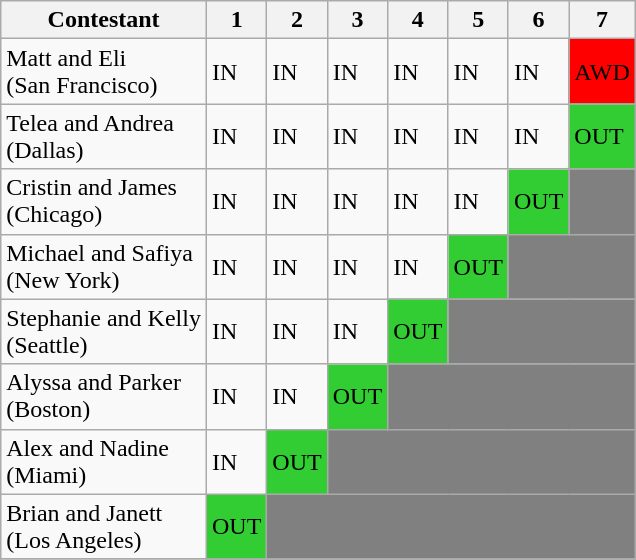<table class="wikitable">
<tr>
<th>Contestant</th>
<th>1</th>
<th>2</th>
<th>3</th>
<th>4</th>
<th>5</th>
<th>6</th>
<th>7</th>
</tr>
<tr>
<td>Matt and Eli <br> (San Francisco)</td>
<td>IN</td>
<td>IN</td>
<td>IN</td>
<td>IN</td>
<td>IN</td>
<td>IN</td>
<td style="background-color:red">AWD</td>
</tr>
<tr>
<td>Telea and Andrea<br> (Dallas)</td>
<td>IN</td>
<td>IN</td>
<td>IN</td>
<td>IN</td>
<td>IN</td>
<td>IN</td>
<td style="background-color:limegreen">OUT</td>
</tr>
<tr>
<td>Cristin and James <br> (Chicago)</td>
<td>IN</td>
<td>IN</td>
<td>IN</td>
<td>IN</td>
<td>IN</td>
<td style="background-color:limegreen">OUT</td>
<td style="background:gray;"></td>
</tr>
<tr>
<td>Michael and Safiya <br> (New York)</td>
<td>IN</td>
<td>IN</td>
<td>IN</td>
<td>IN</td>
<td style="background-color:limegreen">OUT</td>
<td style="background:gray;" colspan="2"></td>
</tr>
<tr>
<td>Stephanie and Kelly <br> (Seattle)</td>
<td>IN</td>
<td>IN</td>
<td>IN</td>
<td style="background-color:limegreen">OUT</td>
<td style="background:gray;" colspan="3"></td>
</tr>
<tr>
<td>Alyssa and Parker <br> (Boston)</td>
<td>IN</td>
<td>IN</td>
<td style="background-color:limegreen">OUT</td>
<td style="background:gray;" colspan="4"></td>
</tr>
<tr>
<td>Alex and Nadine <br> (Miami)</td>
<td>IN</td>
<td style="background-color:limegreen">OUT</td>
<td style="background:gray;" colspan="5"></td>
</tr>
<tr>
<td>Brian and Janett <br> (Los Angeles)</td>
<td style="background-color:limegreen">OUT</td>
<td style="background:gray;" colspan="6"></td>
</tr>
<tr>
</tr>
</table>
